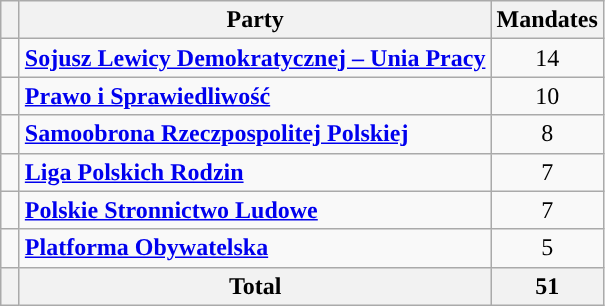<table class="wikitable">
<tr>
<th width=5></th>
<th>Party</th>
<th>Mandates</th>
</tr>
<tr>
<td style="background:"></td>
<td><strong><a href='#'>Sojusz Lewicy Demokratycznej – Unia Pracy</a></strong></td>
<td align="center">14</td>
</tr>
<tr>
<td style="background:"></td>
<td><strong><a href='#'>Prawo i Sprawiedliwość</a></strong></td>
<td align="center">10</td>
</tr>
<tr>
<td style="background:"></td>
<td><strong><a href='#'>Samoobrona Rzeczpospolitej Polskiej</a></strong></td>
<td align="center">8</td>
</tr>
<tr>
<td style="background:"></td>
<td><strong><a href='#'>Liga Polskich Rodzin</a></strong></td>
<td align="center">7</td>
</tr>
<tr>
<td style="background:"></td>
<td><strong><a href='#'>Polskie Stronnictwo Ludowe</a></strong></td>
<td align="center">7</td>
</tr>
<tr>
<td style="background:"></td>
<td><strong><a href='#'>Platforma Obywatelska</a></strong></td>
<td align="center">5</td>
</tr>
<tr bgcolor="#ececec">
<th></th>
<th>Total</th>
<th align="center">51</th>
</tr>
</table>
